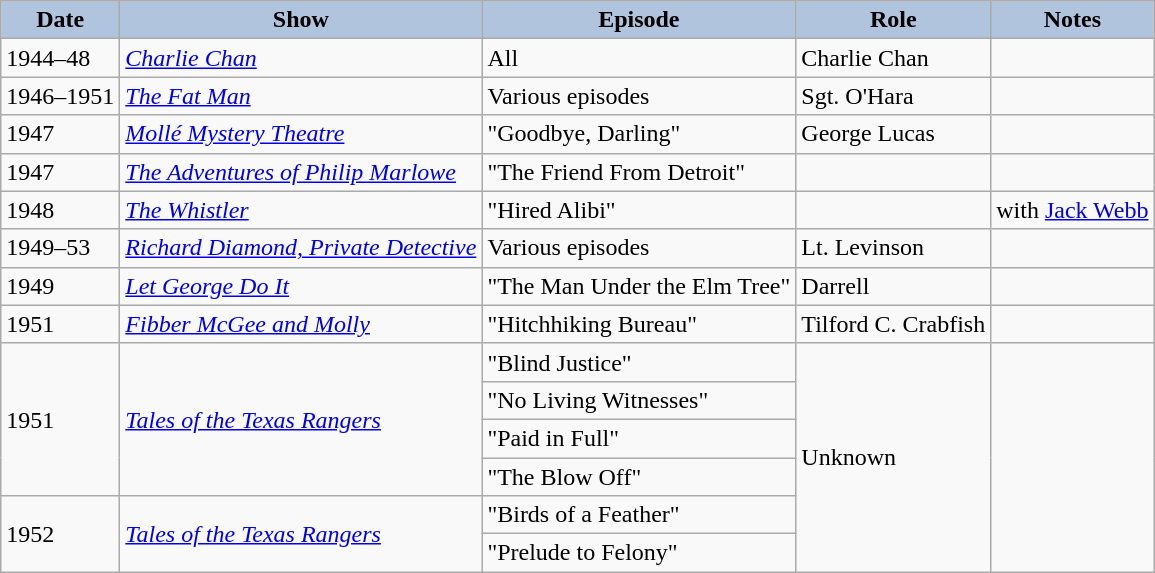<table class="wikitable" style="font-size:100%;">
<tr>
<th style="background:#B0C4DE;">Date</th>
<th style="background:#B0C4DE;">Show</th>
<th style="background:#B0C4DE;">Episode</th>
<th style="background:#B0C4DE;">Role</th>
<th style="background:#B0C4DE;">Notes</th>
</tr>
<tr>
<td>1944–48</td>
<td><em><a href='#'>Charlie Chan</a></em></td>
<td>All</td>
<td>Charlie Chan</td>
<td></td>
</tr>
<tr>
<td>1946–1951</td>
<td><em><a href='#'>The Fat Man</a></em></td>
<td>Various episodes</td>
<td>Sgt. O'Hara</td>
<td></td>
</tr>
<tr>
<td>1947</td>
<td><em><a href='#'>Mollé Mystery Theatre</a></em></td>
<td>"Goodbye, Darling"</td>
<td>George Lucas</td>
<td></td>
</tr>
<tr>
<td>1947</td>
<td><em><a href='#'>The Adventures of Philip Marlowe</a></em></td>
<td>"The Friend From Detroit"</td>
<td></td>
<td></td>
</tr>
<tr>
<td>1948</td>
<td><em><a href='#'>The Whistler</a></em></td>
<td>"Hired Alibi"</td>
<td></td>
<td>with <a href='#'>Jack Webb</a></td>
</tr>
<tr>
<td>1949–53</td>
<td><em><a href='#'>Richard Diamond, Private Detective</a></em></td>
<td>Various episodes</td>
<td>Lt. Levinson</td>
<td></td>
</tr>
<tr>
<td>1949</td>
<td><em><a href='#'>Let George Do It</a></em></td>
<td>"The Man Under the Elm Tree"</td>
<td>Darrell</td>
<td></td>
</tr>
<tr>
<td>1951</td>
<td><em><a href='#'>Fibber McGee and Molly</a></em></td>
<td>"Hitchhiking Bureau"</td>
<td>Tilford C. Crabfish</td>
<td></td>
</tr>
<tr>
<td rowspan="4">1951</td>
<td rowspan="4"><em><a href='#'>Tales of the Texas Rangers</a></em></td>
<td>"Blind Justice"</td>
<td rowspan="6">Unknown</td>
<td rowspan="6"></td>
</tr>
<tr>
<td>"No Living Witnesses"</td>
</tr>
<tr>
<td>"Paid in Full"</td>
</tr>
<tr>
<td>"The Blow Off"</td>
</tr>
<tr>
<td rowspan=2>1952</td>
<td rowspan=2><em><a href='#'>Tales of the Texas Rangers</a></em></td>
<td>"Birds of a Feather"</td>
</tr>
<tr>
<td>"Prelude to Felony"</td>
</tr>
</table>
